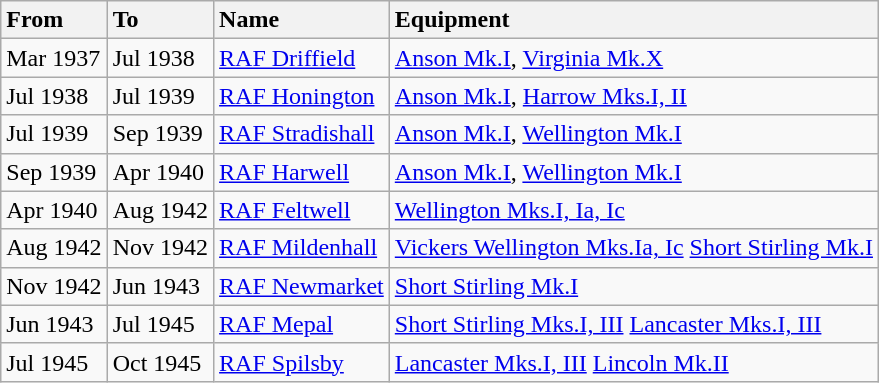<table class="wikitable">
<tr>
<th style="text-align: left;">From</th>
<th style="text-align: left;">To</th>
<th style="text-align: left;">Name</th>
<th style="text-align: left;">Equipment</th>
</tr>
<tr>
<td>Mar 1937</td>
<td>Jul 1938</td>
<td><a href='#'>RAF Driffield</a></td>
<td><a href='#'>Anson Mk.I</a>, <a href='#'>Virginia Mk.X</a></td>
</tr>
<tr>
<td>Jul 1938</td>
<td>Jul 1939</td>
<td><a href='#'>RAF Honington</a></td>
<td><a href='#'>Anson Mk.I</a>, <a href='#'>Harrow Mks.I, II</a></td>
</tr>
<tr>
<td>Jul 1939</td>
<td>Sep 1939</td>
<td><a href='#'>RAF Stradishall</a></td>
<td><a href='#'>Anson Mk.I</a>, <a href='#'>Wellington Mk.I</a></td>
</tr>
<tr>
<td>Sep 1939</td>
<td>Apr 1940</td>
<td><a href='#'>RAF Harwell</a></td>
<td><a href='#'>Anson Mk.I</a>, <a href='#'>Wellington Mk.I</a></td>
</tr>
<tr>
<td>Apr 1940</td>
<td>Aug 1942</td>
<td><a href='#'>RAF Feltwell</a></td>
<td><a href='#'>Wellington Mks.I, Ia, Ic</a></td>
</tr>
<tr>
<td>Aug 1942</td>
<td>Nov 1942</td>
<td><a href='#'>RAF Mildenhall</a></td>
<td><a href='#'>Vickers Wellington Mks.Ia, Ic</a> <a href='#'>Short Stirling Mk.I</a></td>
</tr>
<tr>
<td>Nov 1942</td>
<td>Jun 1943</td>
<td><a href='#'>RAF Newmarket</a></td>
<td><a href='#'>Short Stirling Mk.I</a></td>
</tr>
<tr>
<td>Jun 1943</td>
<td>Jul 1945</td>
<td><a href='#'>RAF Mepal</a></td>
<td><a href='#'>Short Stirling Mks.I, III</a> <a href='#'>Lancaster Mks.I, III</a></td>
</tr>
<tr>
<td>Jul 1945</td>
<td>Oct 1945</td>
<td><a href='#'>RAF Spilsby</a></td>
<td><a href='#'>Lancaster Mks.I, III</a> <a href='#'>Lincoln Mk.II</a></td>
</tr>
</table>
